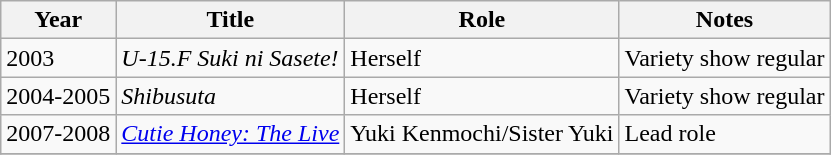<table class="wikitable sortable">
<tr>
<th>Year</th>
<th>Title</th>
<th>Role</th>
<th class="unsortable">Notes</th>
</tr>
<tr>
<td>2003</td>
<td><em>U-15.F Suki ni Sasete!</em></td>
<td>Herself</td>
<td>Variety show regular</td>
</tr>
<tr>
<td>2004-2005</td>
<td><em>Shibusuta</em></td>
<td>Herself</td>
<td>Variety show regular</td>
</tr>
<tr>
<td>2007-2008</td>
<td><em><a href='#'>Cutie Honey: The Live</a></em></td>
<td>Yuki Kenmochi/Sister Yuki</td>
<td>Lead role</td>
</tr>
<tr>
</tr>
</table>
